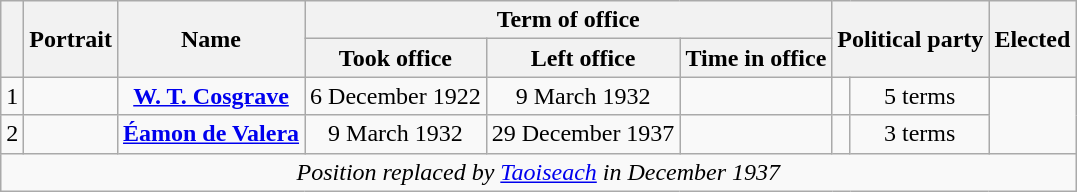<table class="wikitable" style="text-align:center">
<tr>
<th rowspan=2></th>
<th rowspan=2>Portrait</th>
<th rowspan=2>Name<br></th>
<th colspan=3>Term of office</th>
<th colspan=2 rowspan=2>Political party</th>
<th rowspan=2>Elected</th>
</tr>
<tr>
<th>Took office</th>
<th>Left office</th>
<th>Time in office</th>
</tr>
<tr>
<td>1</td>
<td></td>
<td><strong><a href='#'>W. T. Cosgrave</a></strong><br></td>
<td>6 December 1922</td>
<td>9 March 1932</td>
<td></td>
<td></td>
<td>5 terms</td>
</tr>
<tr>
<td>2</td>
<td></td>
<td><strong><a href='#'>Éamon de Valera</a></strong><br></td>
<td>9 March 1932</td>
<td>29 December 1937</td>
<td></td>
<td></td>
<td>3 terms</td>
</tr>
<tr>
<td colspan="9"><em>Position replaced by <a href='#'>Taoiseach</a> in December 1937</em></td>
</tr>
</table>
